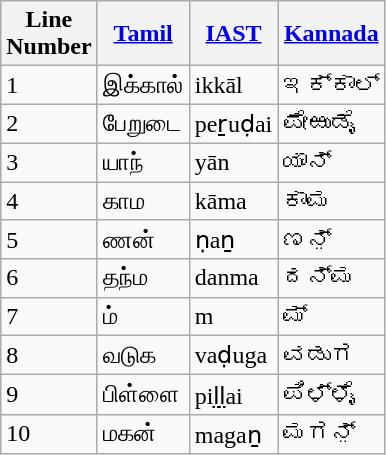<table class="wikitable">
<tr>
<th>Line<br>Number</th>
<th><a href='#'>Tamil</a></th>
<th><strong><a href='#'>IAST</a></strong></th>
<th><a href='#'>Kannada</a></th>
</tr>
<tr>
<td>1</td>
<td>இக்கால்</td>
<td>ikkāl</td>
<td>ಇಕ್ಕಾಲ್</td>
</tr>
<tr>
<td>2</td>
<td>பேறுடை</td>
<td>peṟuḍai</td>
<td>ಪೇಱುಡೈ</td>
</tr>
<tr>
<td>3</td>
<td>யாந்</td>
<td>yān</td>
<td>ಯಾನ್</td>
</tr>
<tr>
<td>4</td>
<td>காம</td>
<td>kāma</td>
<td>ಕಾಮ</td>
</tr>
<tr>
<td>5</td>
<td>ணன்</td>
<td>ṇaṉ</td>
<td>ಣನ಼್</td>
</tr>
<tr>
<td>6</td>
<td>தந்ம</td>
<td>danma</td>
<td>ದನ್ಮ</td>
</tr>
<tr>
<td>7</td>
<td>ம்</td>
<td>m</td>
<td>ಮ್</td>
</tr>
<tr>
<td>8</td>
<td>வடுக</td>
<td>vaḍuga</td>
<td>ವಡುಗ</td>
</tr>
<tr>
<td>9</td>
<td>பிள்ளை</td>
<td>pil̤l̤ai</td>
<td>ಪಿಳ್ಳೈ</td>
</tr>
<tr>
<td>10</td>
<td>மகன்</td>
<td>magaṉ</td>
<td>ಮಗನ಼್</td>
</tr>
</table>
